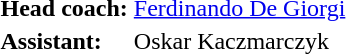<table>
<tr>
<td><strong>Head coach:</strong></td>
<td> <a href='#'>Ferdinando De Giorgi</a></td>
</tr>
<tr>
<td><strong>Assistant:</strong></td>
<td> Oskar Kaczmarczyk</td>
</tr>
<tr>
</tr>
</table>
